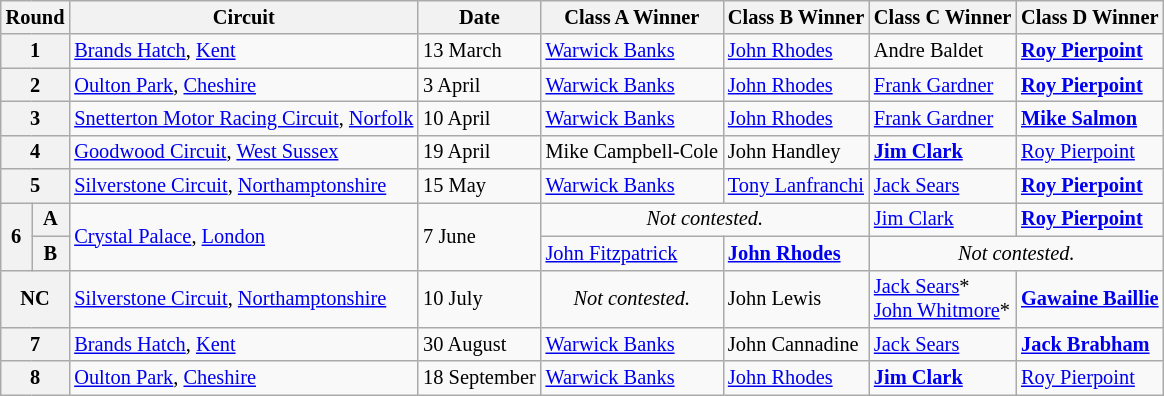<table class="wikitable" style="font-size: 85%;">
<tr>
<th colspan=2>Round</th>
<th>Circuit</th>
<th>Date</th>
<th>Class A Winner</th>
<th>Class B Winner</th>
<th>Class C Winner</th>
<th>Class D Winner</th>
</tr>
<tr>
<th colspan=2>1</th>
<td><a href='#'>Brands Hatch</a>, <a href='#'>Kent</a></td>
<td>13 March</td>
<td> <a href='#'>Warwick Banks</a></td>
<td> <a href='#'>John Rhodes</a></td>
<td> Andre Baldet</td>
<td> <strong><a href='#'>Roy Pierpoint</a></strong></td>
</tr>
<tr>
<th colspan=2>2</th>
<td><a href='#'>Oulton Park</a>, <a href='#'>Cheshire</a></td>
<td>3 April</td>
<td> <a href='#'>Warwick Banks</a></td>
<td> <a href='#'>John Rhodes</a></td>
<td> <a href='#'>Frank Gardner</a></td>
<td> <strong><a href='#'>Roy Pierpoint</a></strong></td>
</tr>
<tr>
<th colspan=2>3</th>
<td><a href='#'>Snetterton Motor Racing Circuit</a>, <a href='#'>Norfolk</a></td>
<td>10 April</td>
<td> <a href='#'>Warwick Banks</a></td>
<td> <a href='#'>John Rhodes</a></td>
<td> <a href='#'>Frank Gardner</a></td>
<td> <strong><a href='#'>Mike Salmon</a></strong></td>
</tr>
<tr>
<th colspan=2>4</th>
<td><a href='#'>Goodwood Circuit</a>, <a href='#'>West Sussex</a></td>
<td>19 April</td>
<td> Mike Campbell-Cole</td>
<td> John Handley</td>
<td> <strong><a href='#'>Jim Clark</a></strong></td>
<td> <a href='#'>Roy Pierpoint</a></td>
</tr>
<tr>
<th colspan=2>5</th>
<td><a href='#'>Silverstone Circuit</a>, <a href='#'>Northamptonshire</a></td>
<td>15 May</td>
<td> <a href='#'>Warwick Banks</a></td>
<td> <a href='#'>Tony Lanfranchi</a></td>
<td> <a href='#'>Jack Sears</a></td>
<td> <strong><a href='#'>Roy Pierpoint</a></strong></td>
</tr>
<tr>
<th rowspan=2>6</th>
<th>A</th>
<td rowspan=2><a href='#'>Crystal Palace</a>, <a href='#'>London</a></td>
<td rowspan=2>7 June</td>
<td colspan=2 align=center><em>Not contested.</em></td>
<td> <a href='#'>Jim Clark</a></td>
<td> <strong><a href='#'>Roy Pierpoint</a></strong></td>
</tr>
<tr>
<th>B</th>
<td> <a href='#'>John Fitzpatrick</a></td>
<td> <strong><a href='#'>John Rhodes</a></strong></td>
<td colspan=2 align=center><em>Not contested.</em></td>
</tr>
<tr>
<th colspan=2>NC</th>
<td><a href='#'>Silverstone Circuit</a>, <a href='#'>Northamptonshire</a></td>
<td>10 July</td>
<td align=center><em>Not contested.</em></td>
<td> John Lewis</td>
<td> <a href='#'>Jack Sears</a>*<br> <a href='#'>John Whitmore</a>*</td>
<td> <strong><a href='#'>Gawaine Baillie</a></strong></td>
</tr>
<tr>
<th colspan=2>7</th>
<td><a href='#'>Brands Hatch</a>, <a href='#'>Kent</a></td>
<td>30 August</td>
<td> <a href='#'>Warwick Banks</a></td>
<td> John Cannadine</td>
<td> <a href='#'>Jack Sears</a></td>
<td> <strong><a href='#'>Jack Brabham</a></strong></td>
</tr>
<tr>
<th colspan=2>8</th>
<td><a href='#'>Oulton Park</a>, <a href='#'>Cheshire</a></td>
<td>18 September</td>
<td> <a href='#'>Warwick Banks</a></td>
<td> <a href='#'>John Rhodes</a></td>
<td> <strong><a href='#'>Jim Clark</a></strong></td>
<td> <a href='#'>Roy Pierpoint</a></td>
</tr>
</table>
